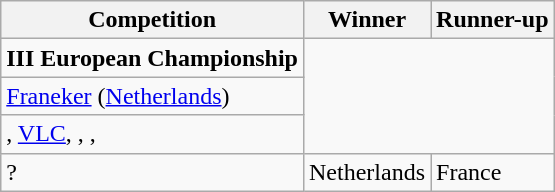<table class="wikitable">
<tr>
<th><strong>Competition</strong></th>
<th><strong>Winner</strong></th>
<th><strong>Runner-up</strong></th>
</tr>
<tr>
<td rowspan=1><strong>III European Championship</strong></td>
</tr>
<tr>
<td rowspan=1><a href='#'>Franeker</a> (<a href='#'>Netherlands</a>)</td>
</tr>
<tr>
<td rowspan=1>,  <a href='#'>VLC</a>, , , </td>
</tr>
<tr>
<td rowspan=1>?</td>
<td>Netherlands</td>
<td>France</td>
</tr>
</table>
